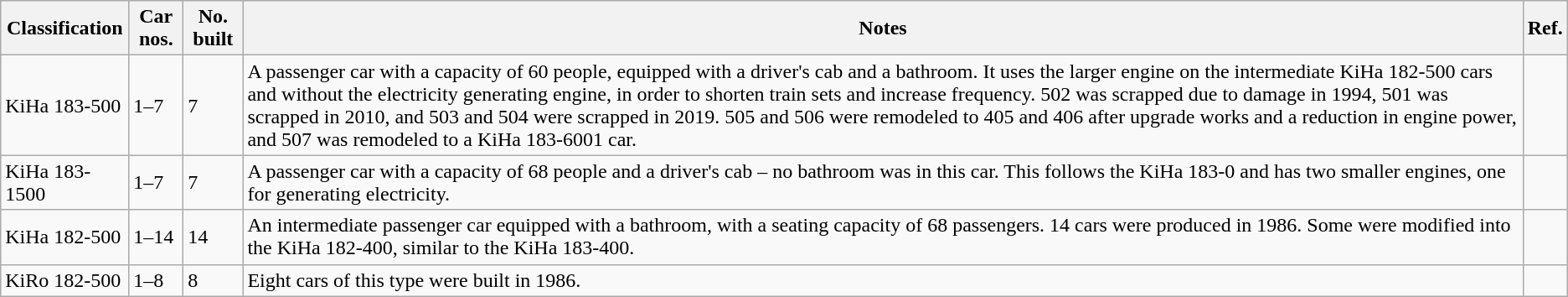<table class="wikitable">
<tr>
<th>Classification</th>
<th>Car nos.</th>
<th>No. built</th>
<th>Notes</th>
<th>Ref.</th>
</tr>
<tr>
<td>KiHa 183-500</td>
<td>1–7</td>
<td>7</td>
<td>A passenger car with a capacity of 60 people, equipped with a driver's cab and a bathroom. It uses the larger engine on the intermediate KiHa 182-500 cars and without the electricity generating engine, in order to shorten train sets and increase frequency. 502 was scrapped due to damage in 1994, 501 was scrapped in 2010, and 503 and 504 were scrapped in 2019. 505 and 506 were remodeled to 405 and 406 after upgrade works and a reduction in engine power, and 507 was remodeled to a KiHa 183-6001 car.</td>
<td></td>
</tr>
<tr>
<td>KiHa 183-1500</td>
<td>1–7</td>
<td>7</td>
<td>A passenger car with a capacity of 68 people and a driver's cab – no bathroom was in this car. This follows the KiHa 183-0 and has two smaller engines, one for generating electricity.</td>
<td></td>
</tr>
<tr>
<td>KiHa 182-500</td>
<td>1–14</td>
<td>14</td>
<td>An intermediate passenger car equipped with a bathroom, with a seating capacity of 68 passengers. 14 cars were produced in 1986. Some were modified into the KiHa 182-400, similar to the KiHa 183-400.</td>
<td></td>
</tr>
<tr>
<td>KiRo 182-500</td>
<td>1–8</td>
<td>8</td>
<td>Eight cars of this type were built in 1986.</td>
<td></td>
</tr>
</table>
